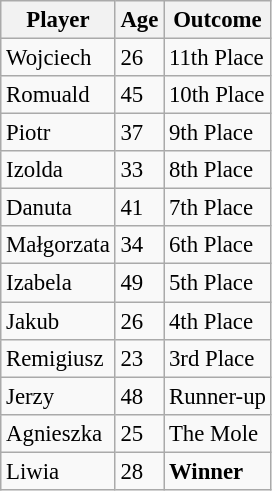<table class="wikitable" style="font-size: 95%;">
<tr>
<th>Player</th>
<th>Age</th>
<th>Outcome</th>
</tr>
<tr>
<td>Wojciech</td>
<td>26</td>
<td>11th Place</td>
</tr>
<tr>
<td>Romuald</td>
<td>45</td>
<td>10th Place</td>
</tr>
<tr>
<td>Piotr</td>
<td>37</td>
<td>9th Place</td>
</tr>
<tr>
<td>Izolda</td>
<td>33</td>
<td>8th Place</td>
</tr>
<tr>
<td>Danuta</td>
<td>41</td>
<td>7th Place</td>
</tr>
<tr>
<td>Małgorzata</td>
<td>34</td>
<td>6th Place</td>
</tr>
<tr>
<td>Izabela</td>
<td>49</td>
<td>5th Place</td>
</tr>
<tr>
<td>Jakub</td>
<td>26</td>
<td>4th Place</td>
</tr>
<tr>
<td>Remigiusz</td>
<td>23</td>
<td>3rd Place</td>
</tr>
<tr>
<td>Jerzy</td>
<td>48</td>
<td>Runner-up</td>
</tr>
<tr>
<td>Agnieszka</td>
<td>25</td>
<td>The Mole</td>
</tr>
<tr>
<td>Liwia</td>
<td>28</td>
<td><strong>Winner</strong></td>
</tr>
</table>
